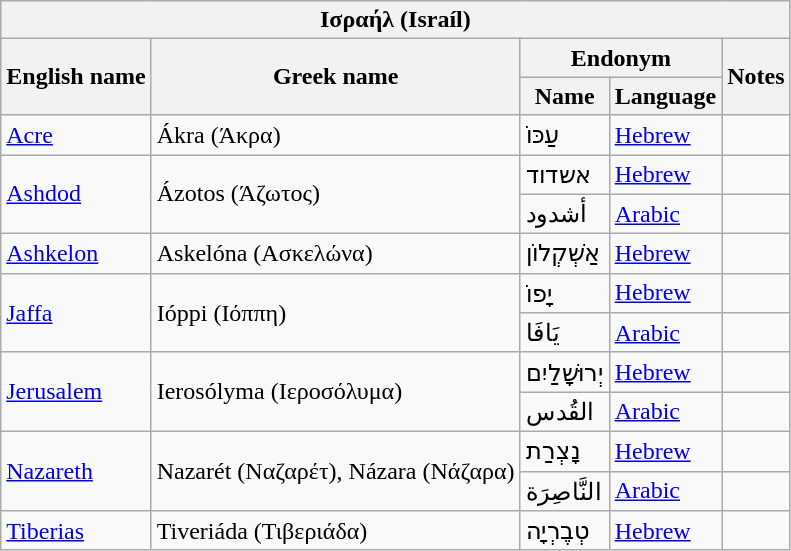<table class="wikitable sortable">
<tr>
<th colspan="5"> <strong>Ισραήλ (Israíl)</strong></th>
</tr>
<tr>
<th rowspan="2">English name</th>
<th rowspan="2">Greek name</th>
<th colspan="2">Endonym</th>
<th rowspan="2">Notes</th>
</tr>
<tr>
<th>Name</th>
<th>Language</th>
</tr>
<tr>
<td><a href='#'>Acre</a></td>
<td>Ákra (Άκρα)</td>
<td>עַכּוֹ</td>
<td><a href='#'>Hebrew</a></td>
<td></td>
</tr>
<tr>
<td rowspan="2"><a href='#'>Ashdod</a></td>
<td rowspan="2">Ázotos (Άζωτος)</td>
<td>אשדוד</td>
<td><a href='#'>Hebrew</a></td>
<td></td>
</tr>
<tr>
<td>أشدود</td>
<td><a href='#'>Arabic</a></td>
<td></td>
</tr>
<tr>
<td><a href='#'>Ashkelon</a></td>
<td>Askelóna (Ασκελώνα)</td>
<td>אַשְׁקְלוֹן</td>
<td><a href='#'>Hebrew</a></td>
<td></td>
</tr>
<tr>
<td rowspan="2"><a href='#'>Jaffa</a></td>
<td rowspan="2">Ióppi (Ιόππη)</td>
<td>יָפוֹ</td>
<td><a href='#'>Hebrew</a></td>
<td></td>
</tr>
<tr>
<td>يَافَا</td>
<td><a href='#'>Arabic</a></td>
<td></td>
</tr>
<tr>
<td rowspan="2"><a href='#'>Jerusalem</a></td>
<td rowspan="2">Ierosólyma (Ιεροσόλυμα)</td>
<td>יְרוּשָׁלַיִם</td>
<td><a href='#'>Hebrew</a></td>
<td></td>
</tr>
<tr>
<td>القُدس</td>
<td><a href='#'>Arabic</a></td>
<td></td>
</tr>
<tr>
<td rowspan="2"><a href='#'>Nazareth</a></td>
<td rowspan="2">Nazarét (Ναζαρέτ), Názara (Νάζαρα)</td>
<td>נָצְרַת</td>
<td><a href='#'>Hebrew</a></td>
<td></td>
</tr>
<tr>
<td>النَّاصِرَة</td>
<td><a href='#'>Arabic</a></td>
<td></td>
</tr>
<tr>
<td><a href='#'>Tiberias</a></td>
<td>Tiveriáda (Τιβεριάδα)</td>
<td>טְבֶרְיָה</td>
<td><a href='#'>Hebrew</a></td>
<td></td>
</tr>
</table>
